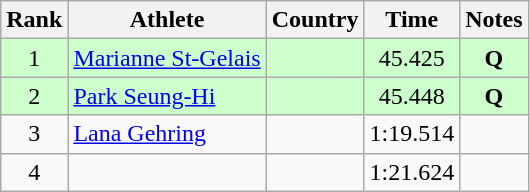<table class="wikitable sortable" style="text-align:center">
<tr>
<th>Rank</th>
<th>Athlete</th>
<th>Country</th>
<th>Time</th>
<th>Notes</th>
</tr>
<tr bgcolor="#ccffcc">
<td>1</td>
<td align=left><a href='#'>Marianne St-Gelais</a></td>
<td align=left></td>
<td>45.425</td>
<td><strong>Q</strong></td>
</tr>
<tr bgcolor="#ccffcc">
<td>2</td>
<td align=left><a href='#'>Park Seung-Hi</a></td>
<td align=left></td>
<td>45.448</td>
<td><strong>Q</strong></td>
</tr>
<tr>
<td>3</td>
<td align=left><a href='#'>Lana Gehring</a></td>
<td align=left></td>
<td>1:19.514</td>
<td></td>
</tr>
<tr>
<td>4</td>
<td align=left></td>
<td align=left></td>
<td>1:21.624</td>
<td></td>
</tr>
</table>
